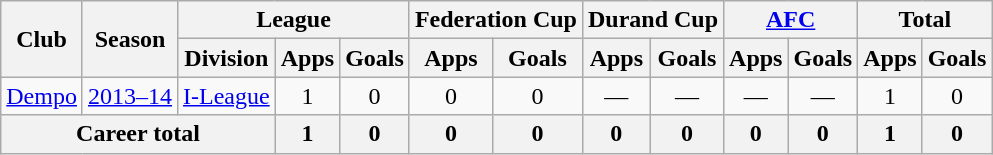<table class="wikitable" style="text-align: center;">
<tr>
<th rowspan="2">Club</th>
<th rowspan="2">Season</th>
<th colspan="3">League</th>
<th colspan="2">Federation Cup</th>
<th colspan="2">Durand Cup</th>
<th colspan="2"><a href='#'>AFC</a></th>
<th colspan="2">Total</th>
</tr>
<tr>
<th>Division</th>
<th>Apps</th>
<th>Goals</th>
<th>Apps</th>
<th>Goals</th>
<th>Apps</th>
<th>Goals</th>
<th>Apps</th>
<th>Goals</th>
<th>Apps</th>
<th>Goals</th>
</tr>
<tr>
<td rowspan="1"><a href='#'>Dempo</a></td>
<td><a href='#'>2013–14</a></td>
<td><a href='#'>I-League</a></td>
<td>1</td>
<td>0</td>
<td>0</td>
<td>0</td>
<td>—</td>
<td>—</td>
<td>—</td>
<td>—</td>
<td>1</td>
<td>0</td>
</tr>
<tr>
<th colspan="3">Career total</th>
<th>1</th>
<th>0</th>
<th>0</th>
<th>0</th>
<th>0</th>
<th>0</th>
<th>0</th>
<th>0</th>
<th>1</th>
<th>0</th>
</tr>
</table>
